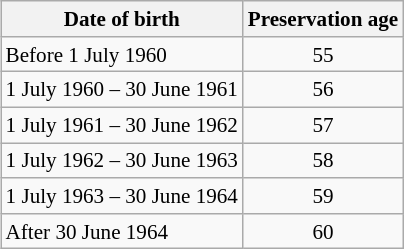<table class="wikitable" style="font-size:88%; float:right; clear:right; margin-left:1em">
<tr>
<th>Date of birth</th>
<th>Preservation age</th>
</tr>
<tr>
<td>Before 1 July 1960</td>
<td style="text-align: center">55</td>
</tr>
<tr>
<td>1 July 1960 – 30 June 1961</td>
<td style="text-align: center">56</td>
</tr>
<tr>
<td>1 July 1961 – 30 June 1962</td>
<td style="text-align: center">57</td>
</tr>
<tr>
<td>1 July 1962 – 30 June 1963</td>
<td style="text-align: center">58</td>
</tr>
<tr>
<td>1 July 1963 – 30 June 1964</td>
<td style="text-align: center">59</td>
</tr>
<tr>
<td>After 30 June 1964</td>
<td style="text-align: center">60</td>
</tr>
</table>
